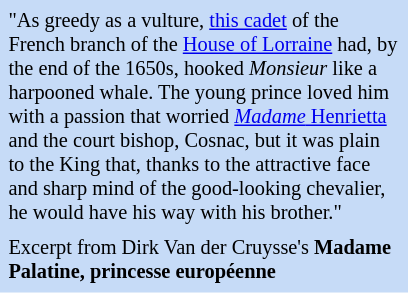<table class="toccolours" style="float: left; margin-left: 1em; margin-right: 1em; font-size: 85%; background:#c6dbf7; color:black; width:20em; max-width:40% clear:right;" cellspacing="5">
<tr>
<td style="text-align:left;">"As greedy as a vulture, <a href='#'>this cadet</a> of the French branch of the <a href='#'>House of Lorraine</a> had, by the end of the 1650s, hooked <em>Monsieur</em> like a harpooned whale. The young prince loved him with a passion that worried <a href='#'><em>Madame</em> Henrietta</a> and the court bishop, Cosnac, but it was plain to the King that, thanks to the attractive face and sharp mind of the good-looking chevalier, he would have his way with his brother."</td>
</tr>
<tr>
<td style="text-align:left;">Excerpt from Dirk Van der Cruysse's <strong>Madame Palatine, princesse européenne</strong></td>
</tr>
</table>
